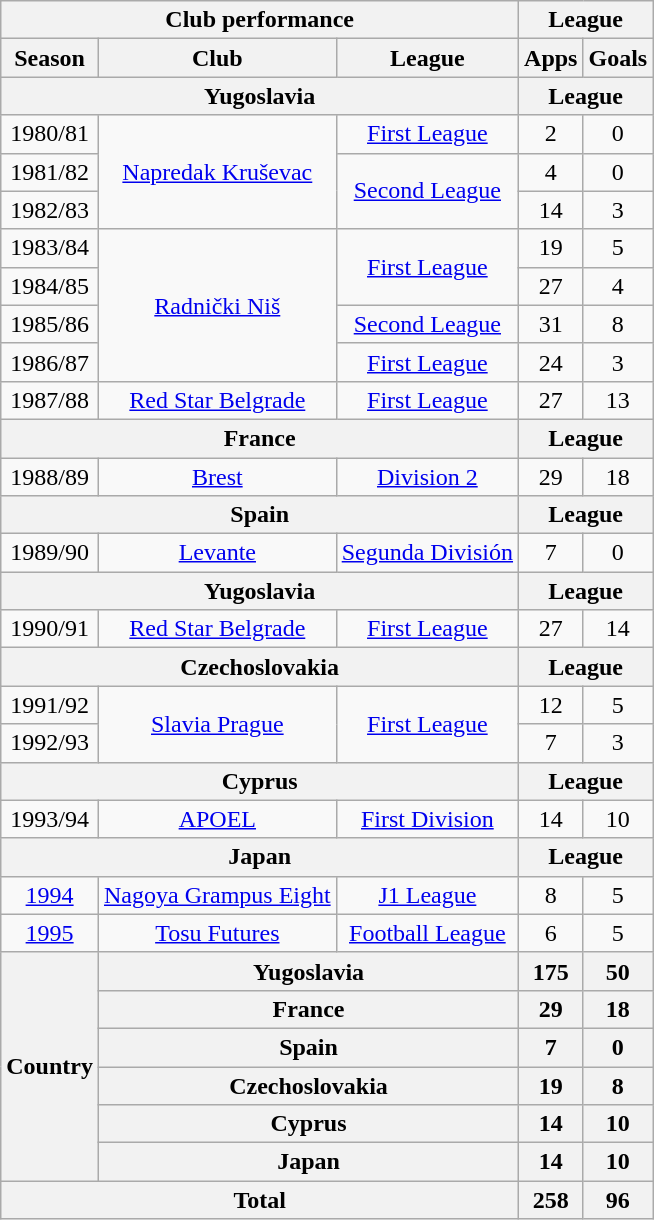<table class="wikitable" style="text-align:center;">
<tr>
<th colspan=3>Club performance</th>
<th colspan=2>League</th>
</tr>
<tr>
<th>Season</th>
<th>Club</th>
<th>League</th>
<th>Apps</th>
<th>Goals</th>
</tr>
<tr>
<th colspan=3>Yugoslavia</th>
<th colspan=2>League</th>
</tr>
<tr>
<td>1980/81</td>
<td rowspan="3"><a href='#'>Napredak Kruševac</a></td>
<td><a href='#'>First League</a></td>
<td>2</td>
<td>0</td>
</tr>
<tr>
<td>1981/82</td>
<td rowspan="2"><a href='#'>Second League</a></td>
<td>4</td>
<td>0</td>
</tr>
<tr>
<td>1982/83</td>
<td>14</td>
<td>3</td>
</tr>
<tr>
<td>1983/84</td>
<td rowspan="4"><a href='#'>Radnički Niš</a></td>
<td rowspan="2"><a href='#'>First League</a></td>
<td>19</td>
<td>5</td>
</tr>
<tr>
<td>1984/85</td>
<td>27</td>
<td>4</td>
</tr>
<tr>
<td>1985/86</td>
<td><a href='#'>Second League</a></td>
<td>31</td>
<td>8</td>
</tr>
<tr>
<td>1986/87</td>
<td><a href='#'>First League</a></td>
<td>24</td>
<td>3</td>
</tr>
<tr>
<td>1987/88</td>
<td><a href='#'>Red Star Belgrade</a></td>
<td><a href='#'>First League</a></td>
<td>27</td>
<td>13</td>
</tr>
<tr>
<th colspan=3>France</th>
<th colspan=2>League</th>
</tr>
<tr>
<td>1988/89</td>
<td><a href='#'>Brest</a></td>
<td><a href='#'>Division 2</a></td>
<td>29</td>
<td>18</td>
</tr>
<tr>
<th colspan=3>Spain</th>
<th colspan=2>League</th>
</tr>
<tr>
<td>1989/90</td>
<td><a href='#'>Levante</a></td>
<td><a href='#'>Segunda División</a></td>
<td>7</td>
<td>0</td>
</tr>
<tr>
<th colspan=3>Yugoslavia</th>
<th colspan=2>League</th>
</tr>
<tr>
<td>1990/91</td>
<td><a href='#'>Red Star Belgrade</a></td>
<td><a href='#'>First League</a></td>
<td>27</td>
<td>14</td>
</tr>
<tr>
<th colspan=3>Czechoslovakia</th>
<th colspan=2>League</th>
</tr>
<tr>
<td>1991/92</td>
<td rowspan="2"><a href='#'>Slavia Prague</a></td>
<td rowspan="2"><a href='#'>First League</a></td>
<td>12</td>
<td>5</td>
</tr>
<tr>
<td>1992/93</td>
<td>7</td>
<td>3</td>
</tr>
<tr>
<th colspan=3>Cyprus</th>
<th colspan=2>League</th>
</tr>
<tr>
<td>1993/94</td>
<td><a href='#'>APOEL</a></td>
<td><a href='#'>First Division</a></td>
<td>14</td>
<td>10</td>
</tr>
<tr>
<th colspan=3>Japan</th>
<th colspan=2>League</th>
</tr>
<tr>
<td><a href='#'>1994</a></td>
<td><a href='#'>Nagoya Grampus Eight</a></td>
<td><a href='#'>J1 League</a></td>
<td>8</td>
<td>5</td>
</tr>
<tr>
<td><a href='#'>1995</a></td>
<td><a href='#'>Tosu Futures</a></td>
<td><a href='#'>Football League</a></td>
<td>6</td>
<td>5</td>
</tr>
<tr>
<th rowspan=6>Country</th>
<th colspan=2>Yugoslavia</th>
<th>175</th>
<th>50</th>
</tr>
<tr>
<th colspan=2>France</th>
<th>29</th>
<th>18</th>
</tr>
<tr>
<th colspan=2>Spain</th>
<th>7</th>
<th>0</th>
</tr>
<tr>
<th colspan=2>Czechoslovakia</th>
<th>19</th>
<th>8</th>
</tr>
<tr>
<th colspan=2>Cyprus</th>
<th>14</th>
<th>10</th>
</tr>
<tr>
<th colspan=2>Japan</th>
<th>14</th>
<th>10</th>
</tr>
<tr>
<th colspan=3>Total</th>
<th>258</th>
<th>96</th>
</tr>
</table>
